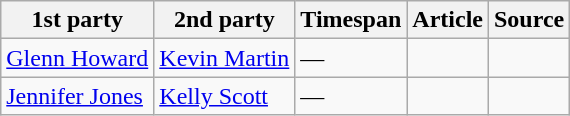<table class="wikitable">
<tr>
<th>1st party</th>
<th>2nd party</th>
<th>Timespan</th>
<th>Article</th>
<th class="unsortable">Source</th>
</tr>
<tr>
<td> <a href='#'>Glenn Howard</a></td>
<td> <a href='#'>Kevin Martin</a></td>
<td>—</td>
<td></td>
<td></td>
</tr>
<tr>
<td> <a href='#'>Jennifer Jones</a></td>
<td> <a href='#'>Kelly Scott</a></td>
<td>—</td>
<td></td>
<td></td>
</tr>
</table>
